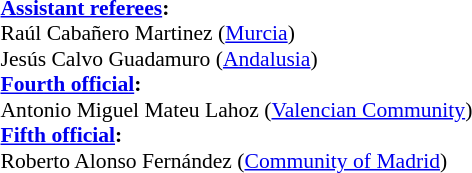<table width=100% style="font-size: 90%">
<tr>
<td><br><strong><a href='#'>Assistant referees</a>:</strong>
<br>Raúl Cabañero Martinez (<a href='#'>Murcia</a>)
<br>Jesús Calvo Guadamuro (<a href='#'>Andalusia</a>)
<br><strong><a href='#'>Fourth official</a>:</strong>
<br>Antonio Miguel Mateu Lahoz (<a href='#'>Valencian Community</a>)
<br><strong><a href='#'>Fifth official</a>:</strong>
<br>Roberto Alonso Fernández (<a href='#'>Community of Madrid</a>)</td>
</tr>
</table>
